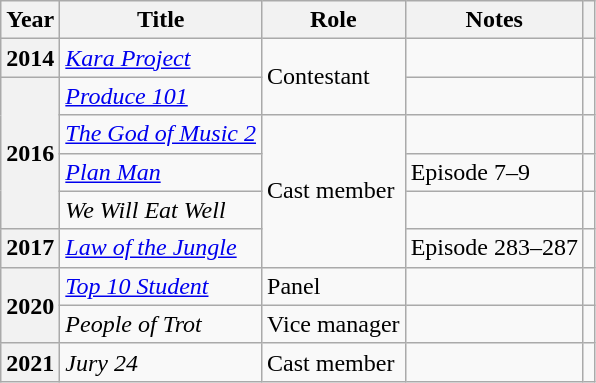<table class="wikitable plainrowheaders sortable">
<tr>
<th scope="col">Year</th>
<th scope="col">Title</th>
<th scope="col">Role</th>
<th scope="col">Notes</th>
<th scope="col" class="unsortable"></th>
</tr>
<tr>
<th scope="row">2014</th>
<td><em><a href='#'>Kara Project</a></em></td>
<td rowspan="2">Contestant</td>
<td></td>
<td style="text-align:center"></td>
</tr>
<tr>
<th scope="row" rowspan="4">2016</th>
<td><em><a href='#'>Produce 101</a></em></td>
<td></td>
<td style="text-align:center"></td>
</tr>
<tr>
<td><em><a href='#'>The God of Music 2</a></em></td>
<td rowspan="4">Cast member</td>
<td></td>
<td style="text-align:center"></td>
</tr>
<tr>
<td><em><a href='#'>Plan Man</a></em></td>
<td>Episode 7–9</td>
<td style="text-align:center"></td>
</tr>
<tr>
<td><em>We Will Eat Well</em></td>
<td></td>
<td style="text-align:center"></td>
</tr>
<tr>
<th scope="row">2017</th>
<td><em><a href='#'>Law of the Jungle</a></em></td>
<td>Episode 283–287</td>
<td style="text-align:center"></td>
</tr>
<tr>
<th scope="row" rowspan="2">2020</th>
<td><em><a href='#'>Top 10 Student</a></em></td>
<td>Panel</td>
<td></td>
<td style="text-align:center"></td>
</tr>
<tr>
<td><em>People of Trot</em></td>
<td>Vice manager</td>
<td></td>
<td style="text-align:center"></td>
</tr>
<tr>
<th scope="row">2021</th>
<td><em>Jury 24</em></td>
<td>Cast member</td>
<td></td>
<td style="text-align:center"></td>
</tr>
</table>
